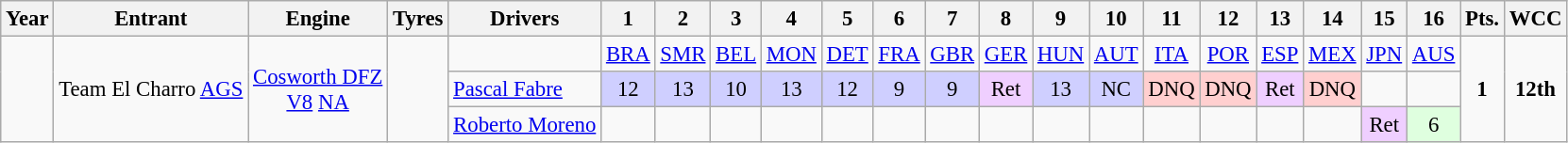<table class="wikitable" style="text-align:center; font-size:95%">
<tr>
<th>Year</th>
<th>Entrant</th>
<th>Engine</th>
<th>Tyres</th>
<th>Drivers</th>
<th>1</th>
<th>2</th>
<th>3</th>
<th>4</th>
<th>5</th>
<th>6</th>
<th>7</th>
<th>8</th>
<th>9</th>
<th>10</th>
<th>11</th>
<th>12</th>
<th>13</th>
<th>14</th>
<th>15</th>
<th>16</th>
<th>Pts.</th>
<th>WCC</th>
</tr>
<tr>
<td rowspan="3"></td>
<td rowspan="3">Team El Charro <a href='#'>AGS</a></td>
<td rowspan="3"><a href='#'>Cosworth DFZ</a><br><a href='#'>V8</a> <a href='#'>NA</a></td>
<td rowspan="3"></td>
<td></td>
<td><a href='#'>BRA</a></td>
<td><a href='#'>SMR</a></td>
<td><a href='#'>BEL</a></td>
<td><a href='#'>MON</a></td>
<td><a href='#'>DET</a></td>
<td><a href='#'>FRA</a></td>
<td><a href='#'>GBR</a></td>
<td><a href='#'>GER</a></td>
<td><a href='#'>HUN</a></td>
<td><a href='#'>AUT</a></td>
<td><a href='#'>ITA</a></td>
<td><a href='#'>POR</a></td>
<td><a href='#'>ESP</a></td>
<td><a href='#'>MEX</a></td>
<td><a href='#'>JPN</a></td>
<td><a href='#'>AUS</a></td>
<td rowspan="3"><strong>1</strong></td>
<td rowspan="3"><strong>12th</strong></td>
</tr>
<tr>
<td align="left"><a href='#'>Pascal Fabre</a></td>
<td style="background:#cfcfff;">12</td>
<td style="background:#cfcfff;">13</td>
<td style="background:#cfcfff;">10</td>
<td style="background:#cfcfff;">13</td>
<td style="background:#cfcfff;">12</td>
<td style="background:#cfcfff;">9</td>
<td style="background:#cfcfff;">9</td>
<td style="background:#efcfff;">Ret</td>
<td style="background:#cfcfff;">13</td>
<td style="background:#cfcfff;">NC</td>
<td style="background:#ffcfcf;">DNQ</td>
<td style="background:#ffcfcf;">DNQ</td>
<td style="background:#efcfff;">Ret</td>
<td style="background:#ffcfcf;">DNQ</td>
<td></td>
<td></td>
</tr>
<tr>
<td align="left"><a href='#'>Roberto Moreno</a></td>
<td></td>
<td></td>
<td></td>
<td></td>
<td></td>
<td></td>
<td></td>
<td></td>
<td></td>
<td></td>
<td></td>
<td></td>
<td></td>
<td></td>
<td style="background:#efcfff;">Ret</td>
<td style="background:#dfffdf;">6</td>
</tr>
</table>
